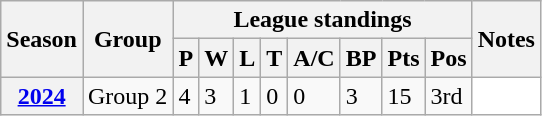<table class="wikitable sortable">
<tr>
<th scope="col" rowspan="2">Season</th>
<th scope="col" rowspan="2">Group</th>
<th scope="col" colspan="8">League standings</th>
<th scope="col" rowspan="2">Notes</th>
</tr>
<tr>
<th scope="col">P</th>
<th scope="col">W</th>
<th scope="col">L</th>
<th scope="col">T</th>
<th scope="col">A/C</th>
<th scope="col">BP</th>
<th scope="col">Pts</th>
<th scope="col">Pos</th>
</tr>
<tr>
<th scope="row"><a href='#'>2024</a></th>
<td>Group 2</td>
<td>4</td>
<td>3</td>
<td>1</td>
<td>0</td>
<td>0</td>
<td>3</td>
<td>15</td>
<td>3rd</td>
<td style="background: white;"></td>
</tr>
</table>
